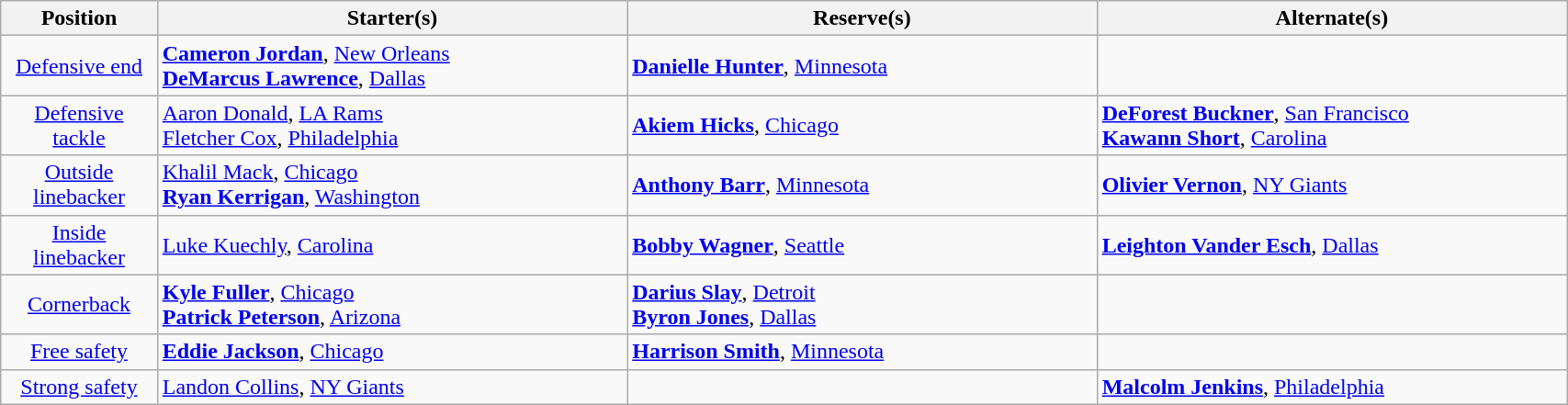<table class="wikitable" style="width:90%;">
<tr>
<th style="width:10%;">Position</th>
<th style="width:30%;">Starter(s)</th>
<th style="width:30%;">Reserve(s)</th>
<th style="width:30%;">Alternate(s)</th>
</tr>
<tr>
<td align=center><a href='#'>Defensive end</a></td>
<td> <strong><a href='#'>Cameron Jordan</a></strong>, <a href='#'>New Orleans</a><br> <strong><a href='#'>DeMarcus Lawrence</a></strong>, <a href='#'>Dallas</a></td>
<td> <strong><a href='#'>Danielle Hunter</a></strong>, <a href='#'>Minnesota</a></td>
<td></td>
</tr>
<tr>
<td align=center><a href='#'>Defensive tackle</a></td>
<td> <a href='#'>Aaron Donald</a>, <a href='#'>LA Rams</a><br> <a href='#'>Fletcher Cox</a>, <a href='#'>Philadelphia</a></td>
<td> <strong><a href='#'>Akiem Hicks</a></strong>, <a href='#'>Chicago</a></td>
<td> <strong><a href='#'>DeForest Buckner</a></strong>, <a href='#'>San Francisco</a><br> <strong><a href='#'>Kawann Short</a></strong>, <a href='#'>Carolina</a></td>
</tr>
<tr>
<td align=center><a href='#'>Outside linebacker</a></td>
<td> <a href='#'>Khalil Mack</a>, <a href='#'>Chicago</a><br> <strong><a href='#'>Ryan Kerrigan</a></strong>, <a href='#'>Washington</a></td>
<td> <strong><a href='#'>Anthony Barr</a></strong>, <a href='#'>Minnesota</a></td>
<td> <strong><a href='#'>Olivier Vernon</a></strong>, <a href='#'>NY Giants</a></td>
</tr>
<tr>
<td align=center><a href='#'>Inside linebacker</a></td>
<td> <a href='#'>Luke Kuechly</a>, <a href='#'>Carolina</a></td>
<td> <strong><a href='#'>Bobby Wagner</a></strong>, <a href='#'>Seattle</a></td>
<td> <strong><a href='#'>Leighton Vander Esch</a></strong>, <a href='#'>Dallas</a></td>
</tr>
<tr>
<td align=center><a href='#'>Cornerback</a></td>
<td> <strong><a href='#'>Kyle Fuller</a></strong>, <a href='#'>Chicago</a><br> <strong><a href='#'>Patrick Peterson</a></strong>, <a href='#'>Arizona</a></td>
<td> <strong><a href='#'>Darius Slay</a></strong>, <a href='#'>Detroit</a><br> <strong><a href='#'>Byron Jones</a></strong>, <a href='#'>Dallas</a></td>
<td></td>
</tr>
<tr>
<td align=center><a href='#'>Free safety</a></td>
<td> <strong><a href='#'>Eddie Jackson</a></strong>, <a href='#'>Chicago</a></td>
<td> <strong><a href='#'>Harrison Smith</a></strong>, <a href='#'>Minnesota</a></td>
<td></td>
</tr>
<tr>
<td align=center><a href='#'>Strong safety</a></td>
<td> <a href='#'>Landon Collins</a>, <a href='#'>NY Giants</a></td>
<td></td>
<td> <strong><a href='#'>Malcolm Jenkins</a></strong>, <a href='#'>Philadelphia</a></td>
</tr>
</table>
